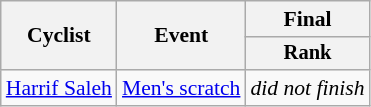<table class="wikitable" style="font-size:90%">
<tr>
<th rowspan=2>Cyclist</th>
<th rowspan=2>Event</th>
<th>Final</th>
</tr>
<tr style="font-size:95%">
<th>Rank</th>
</tr>
<tr align=center>
<td align=left><a href='#'>Harrif Saleh</a></td>
<td align=left><a href='#'>Men's scratch</a></td>
<td><em>did not finish</em></td>
</tr>
</table>
